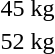<table>
<tr>
<td rowspan="2">45 kg</td>
<td rowspan="2" nowrap></td>
<td rowspan="2" nowrap></td>
<td nowrap></td>
</tr>
<tr>
<td></td>
</tr>
<tr>
<td rowspan="2">52 kg</td>
<td rowspan="2"></td>
<td rowspan="2"></td>
<td></td>
</tr>
<tr>
<td></td>
</tr>
</table>
